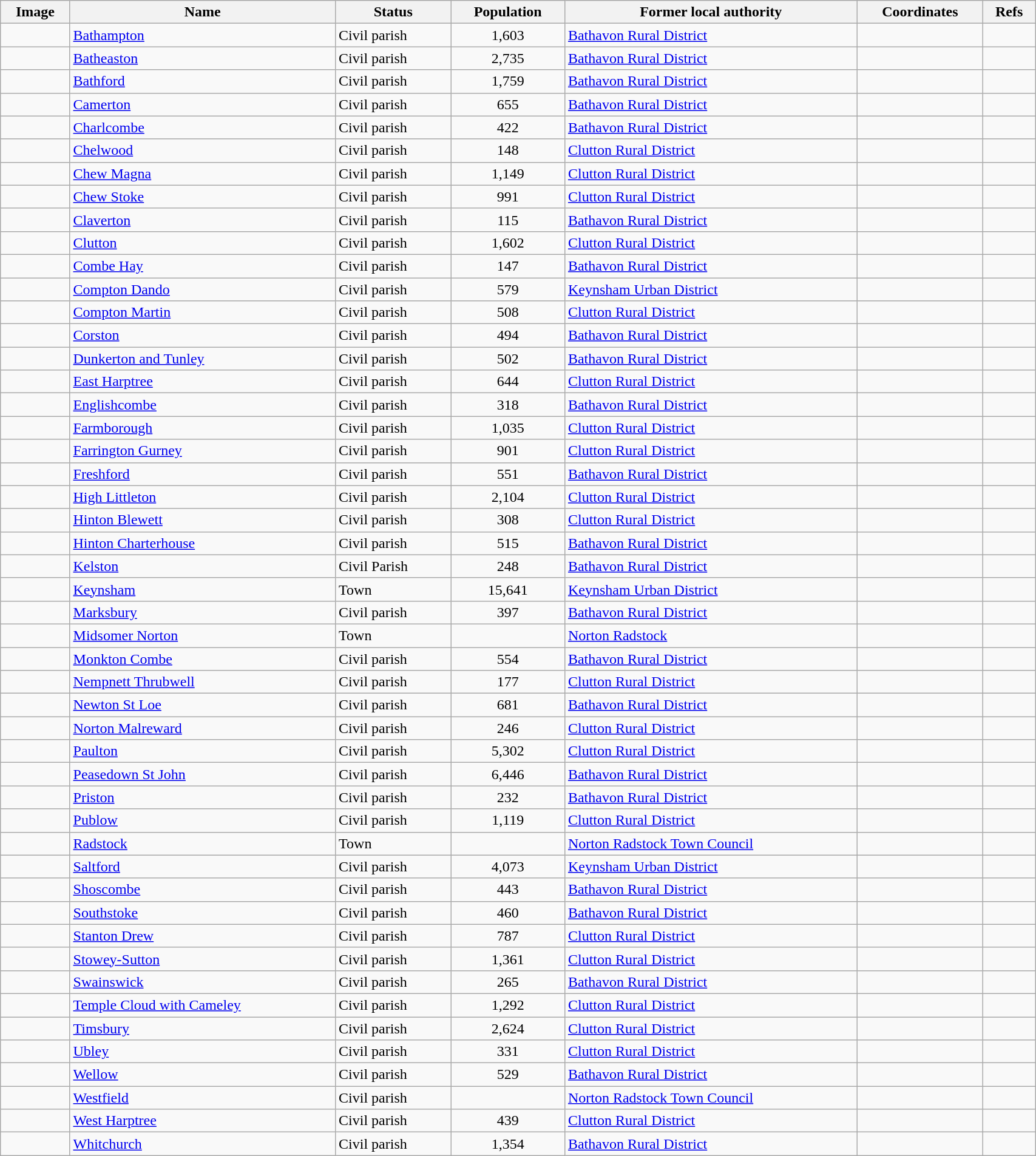<table class="wikitable sortable" style="width:90%;">
<tr>
<th class="unsortable">Image</th>
<th>Name</th>
<th>Status</th>
<th>Population </th>
<th>Former local authority</th>
<th class="unsortable">Coordinates</th>
<th class="unsortable">Refs</th>
</tr>
<tr>
<td></td>
<td><a href='#'>Bathampton</a></td>
<td>Civil parish</td>
<td style="text-align:center;">1,603</td>
<td><a href='#'>Bathavon Rural District</a></td>
<td></td>
<td></td>
</tr>
<tr>
<td></td>
<td><a href='#'>Batheaston</a></td>
<td>Civil parish</td>
<td style="text-align:center;">2,735</td>
<td><a href='#'>Bathavon Rural District</a></td>
<td></td>
<td></td>
</tr>
<tr>
<td></td>
<td><a href='#'>Bathford</a></td>
<td>Civil parish</td>
<td style="text-align:center;">1,759</td>
<td><a href='#'>Bathavon Rural District</a></td>
<td></td>
<td></td>
</tr>
<tr>
<td></td>
<td><a href='#'>Camerton</a></td>
<td>Civil parish</td>
<td style="text-align:center;">655</td>
<td><a href='#'>Bathavon Rural District</a></td>
<td></td>
<td></td>
</tr>
<tr>
<td></td>
<td><a href='#'>Charlcombe</a></td>
<td>Civil parish</td>
<td style="text-align:center;">422</td>
<td><a href='#'>Bathavon Rural District</a></td>
<td></td>
<td></td>
</tr>
<tr>
<td></td>
<td><a href='#'>Chelwood</a></td>
<td>Civil parish</td>
<td style="text-align:center;">148</td>
<td><a href='#'>Clutton Rural District</a></td>
<td></td>
<td></td>
</tr>
<tr>
<td></td>
<td><a href='#'>Chew Magna</a></td>
<td>Civil parish</td>
<td style="text-align:center;">1,149</td>
<td><a href='#'>Clutton Rural District</a></td>
<td></td>
<td></td>
</tr>
<tr>
<td></td>
<td><a href='#'>Chew Stoke</a></td>
<td>Civil parish</td>
<td style="text-align:center;">991</td>
<td><a href='#'>Clutton Rural District</a></td>
<td></td>
<td></td>
</tr>
<tr>
<td></td>
<td><a href='#'>Claverton</a></td>
<td>Civil parish</td>
<td style="text-align:center;">115</td>
<td><a href='#'>Bathavon Rural District</a></td>
<td></td>
<td></td>
</tr>
<tr>
<td></td>
<td><a href='#'>Clutton</a></td>
<td>Civil parish</td>
<td style="text-align:center;">1,602</td>
<td><a href='#'>Clutton Rural District</a></td>
<td></td>
<td></td>
</tr>
<tr>
<td></td>
<td><a href='#'>Combe Hay</a></td>
<td>Civil parish</td>
<td style="text-align:center;">147</td>
<td><a href='#'>Bathavon Rural District</a></td>
<td></td>
<td></td>
</tr>
<tr>
<td></td>
<td><a href='#'>Compton Dando</a></td>
<td>Civil parish</td>
<td style="text-align:center;">579</td>
<td><a href='#'>Keynsham Urban District</a></td>
<td></td>
<td></td>
</tr>
<tr>
<td></td>
<td><a href='#'>Compton Martin</a></td>
<td>Civil parish</td>
<td style="text-align:center;">508</td>
<td><a href='#'>Clutton Rural District</a></td>
<td></td>
<td></td>
</tr>
<tr>
<td></td>
<td><a href='#'>Corston</a></td>
<td>Civil parish</td>
<td style="text-align:center;">494</td>
<td><a href='#'>Bathavon Rural District</a></td>
<td></td>
<td></td>
</tr>
<tr>
<td></td>
<td><a href='#'>Dunkerton and Tunley</a></td>
<td>Civil parish</td>
<td style="text-align:center;">502</td>
<td><a href='#'>Bathavon Rural District</a></td>
<td></td>
<td></td>
</tr>
<tr>
<td></td>
<td><a href='#'>East Harptree</a></td>
<td>Civil parish</td>
<td style="text-align:center;">644</td>
<td><a href='#'>Clutton Rural District</a></td>
<td></td>
<td></td>
</tr>
<tr>
<td></td>
<td><a href='#'>Englishcombe</a></td>
<td>Civil parish</td>
<td style="text-align:center;">318</td>
<td><a href='#'>Bathavon Rural District</a></td>
<td></td>
<td></td>
</tr>
<tr>
<td></td>
<td><a href='#'>Farmborough</a></td>
<td>Civil parish</td>
<td style="text-align:center;">1,035</td>
<td><a href='#'>Clutton Rural District</a></td>
<td></td>
<td></td>
</tr>
<tr>
<td></td>
<td><a href='#'>Farrington Gurney</a></td>
<td>Civil parish</td>
<td style="text-align:center;">901</td>
<td><a href='#'>Clutton Rural District</a></td>
<td></td>
<td></td>
</tr>
<tr>
<td></td>
<td><a href='#'>Freshford</a></td>
<td>Civil parish</td>
<td style="text-align:center;">551</td>
<td><a href='#'>Bathavon Rural District</a></td>
<td></td>
<td></td>
</tr>
<tr>
<td></td>
<td><a href='#'>High Littleton</a></td>
<td>Civil parish</td>
<td style="text-align:center;">2,104</td>
<td><a href='#'>Clutton Rural District</a></td>
<td></td>
<td></td>
</tr>
<tr>
<td></td>
<td><a href='#'>Hinton Blewett</a></td>
<td>Civil parish</td>
<td style="text-align:center;">308</td>
<td><a href='#'>Clutton Rural District</a></td>
<td></td>
<td></td>
</tr>
<tr>
<td></td>
<td><a href='#'>Hinton Charterhouse</a></td>
<td>Civil parish</td>
<td style="text-align:center;">515</td>
<td><a href='#'>Bathavon Rural District</a></td>
<td></td>
<td></td>
</tr>
<tr>
<td></td>
<td><a href='#'>Kelston</a></td>
<td>Civil Parish</td>
<td style="text-align:center;">248</td>
<td><a href='#'>Bathavon Rural District</a></td>
<td></td>
<td></td>
</tr>
<tr>
<td></td>
<td><a href='#'>Keynsham</a></td>
<td>Town</td>
<td style="text-align:center;">15,641</td>
<td><a href='#'>Keynsham Urban District</a></td>
<td></td>
<td></td>
</tr>
<tr>
<td></td>
<td><a href='#'>Marksbury</a></td>
<td>Civil parish</td>
<td style="text-align:center;">397</td>
<td><a href='#'>Bathavon Rural District</a></td>
<td></td>
<td></td>
</tr>
<tr>
<td></td>
<td><a href='#'>Midsomer Norton</a></td>
<td>Town</td>
<td></td>
<td><a href='#'>Norton Radstock</a></td>
<td></td>
<td></td>
</tr>
<tr>
<td></td>
<td><a href='#'>Monkton Combe</a></td>
<td>Civil parish</td>
<td style="text-align:center;">554</td>
<td><a href='#'>Bathavon Rural District</a></td>
<td></td>
<td></td>
</tr>
<tr>
<td></td>
<td><a href='#'>Nempnett Thrubwell</a></td>
<td>Civil parish</td>
<td style="text-align:center;">177</td>
<td><a href='#'>Clutton Rural District</a></td>
<td></td>
<td></td>
</tr>
<tr>
<td></td>
<td><a href='#'>Newton St Loe</a></td>
<td>Civil parish</td>
<td style="text-align:center;">681</td>
<td><a href='#'>Bathavon Rural District</a></td>
<td></td>
<td></td>
</tr>
<tr>
<td></td>
<td><a href='#'>Norton Malreward</a></td>
<td>Civil parish</td>
<td style="text-align:center;">246</td>
<td><a href='#'>Clutton Rural District</a></td>
<td></td>
<td></td>
</tr>
<tr>
<td></td>
<td><a href='#'>Paulton</a></td>
<td>Civil parish</td>
<td style="text-align:center;">5,302</td>
<td><a href='#'>Clutton Rural District</a></td>
<td></td>
<td></td>
</tr>
<tr>
<td></td>
<td><a href='#'>Peasedown St John</a></td>
<td>Civil parish</td>
<td style="text-align:center;">6,446</td>
<td><a href='#'>Bathavon Rural District</a></td>
<td></td>
<td></td>
</tr>
<tr>
<td></td>
<td><a href='#'>Priston</a></td>
<td>Civil parish</td>
<td style="text-align:center;">232</td>
<td><a href='#'>Bathavon Rural District</a></td>
<td></td>
<td></td>
</tr>
<tr>
<td></td>
<td><a href='#'>Publow</a></td>
<td>Civil parish</td>
<td style="text-align:center;">1,119</td>
<td><a href='#'>Clutton Rural District</a></td>
<td></td>
<td></td>
</tr>
<tr>
<td></td>
<td><a href='#'>Radstock</a></td>
<td>Town</td>
<td></td>
<td><a href='#'>Norton Radstock Town Council</a></td>
<td></td>
<td></td>
</tr>
<tr>
<td></td>
<td><a href='#'>Saltford</a></td>
<td>Civil parish</td>
<td style="text-align:center;">4,073</td>
<td><a href='#'>Keynsham Urban District</a></td>
<td></td>
<td></td>
</tr>
<tr>
<td></td>
<td><a href='#'>Shoscombe</a></td>
<td>Civil parish</td>
<td style="text-align:center;">443</td>
<td><a href='#'>Bathavon Rural District</a></td>
<td></td>
<td></td>
</tr>
<tr>
<td></td>
<td><a href='#'>Southstoke</a></td>
<td>Civil parish</td>
<td style="text-align:center;">460</td>
<td><a href='#'>Bathavon Rural District</a></td>
<td></td>
<td></td>
</tr>
<tr>
<td></td>
<td><a href='#'>Stanton Drew</a></td>
<td>Civil parish</td>
<td style="text-align:center;">787</td>
<td><a href='#'>Clutton Rural District</a></td>
<td></td>
<td></td>
</tr>
<tr>
<td></td>
<td><a href='#'>Stowey-Sutton</a></td>
<td>Civil parish</td>
<td style="text-align:center;">1,361</td>
<td><a href='#'>Clutton Rural District</a></td>
<td></td>
<td></td>
</tr>
<tr>
<td></td>
<td><a href='#'>Swainswick</a></td>
<td>Civil parish</td>
<td style="text-align:center;">265</td>
<td><a href='#'>Bathavon Rural District</a></td>
<td></td>
<td></td>
</tr>
<tr>
<td></td>
<td><a href='#'>Temple Cloud with Cameley</a></td>
<td>Civil parish</td>
<td style="text-align:center;">1,292</td>
<td><a href='#'>Clutton Rural District</a></td>
<td></td>
<td></td>
</tr>
<tr>
<td></td>
<td><a href='#'>Timsbury</a></td>
<td>Civil parish</td>
<td style="text-align:center;">2,624</td>
<td><a href='#'>Clutton Rural District</a></td>
<td></td>
<td></td>
</tr>
<tr>
<td></td>
<td><a href='#'>Ubley</a></td>
<td>Civil parish</td>
<td style="text-align:center;">331</td>
<td><a href='#'>Clutton Rural District</a></td>
<td></td>
<td></td>
</tr>
<tr>
<td></td>
<td><a href='#'>Wellow</a></td>
<td>Civil parish</td>
<td style="text-align:center;">529</td>
<td><a href='#'>Bathavon Rural District</a></td>
<td></td>
<td></td>
</tr>
<tr>
<td></td>
<td><a href='#'>Westfield</a></td>
<td>Civil parish</td>
<td></td>
<td><a href='#'>Norton Radstock Town Council</a></td>
<td></td>
<td></td>
</tr>
<tr>
<td></td>
<td><a href='#'>West Harptree</a></td>
<td>Civil parish</td>
<td style="text-align:center;">439</td>
<td><a href='#'>Clutton Rural District</a></td>
<td></td>
<td></td>
</tr>
<tr>
<td></td>
<td><a href='#'>Whitchurch</a></td>
<td>Civil parish</td>
<td style="text-align:center;">1,354</td>
<td><a href='#'>Bathavon Rural District</a></td>
<td></td>
<td></td>
</tr>
</table>
